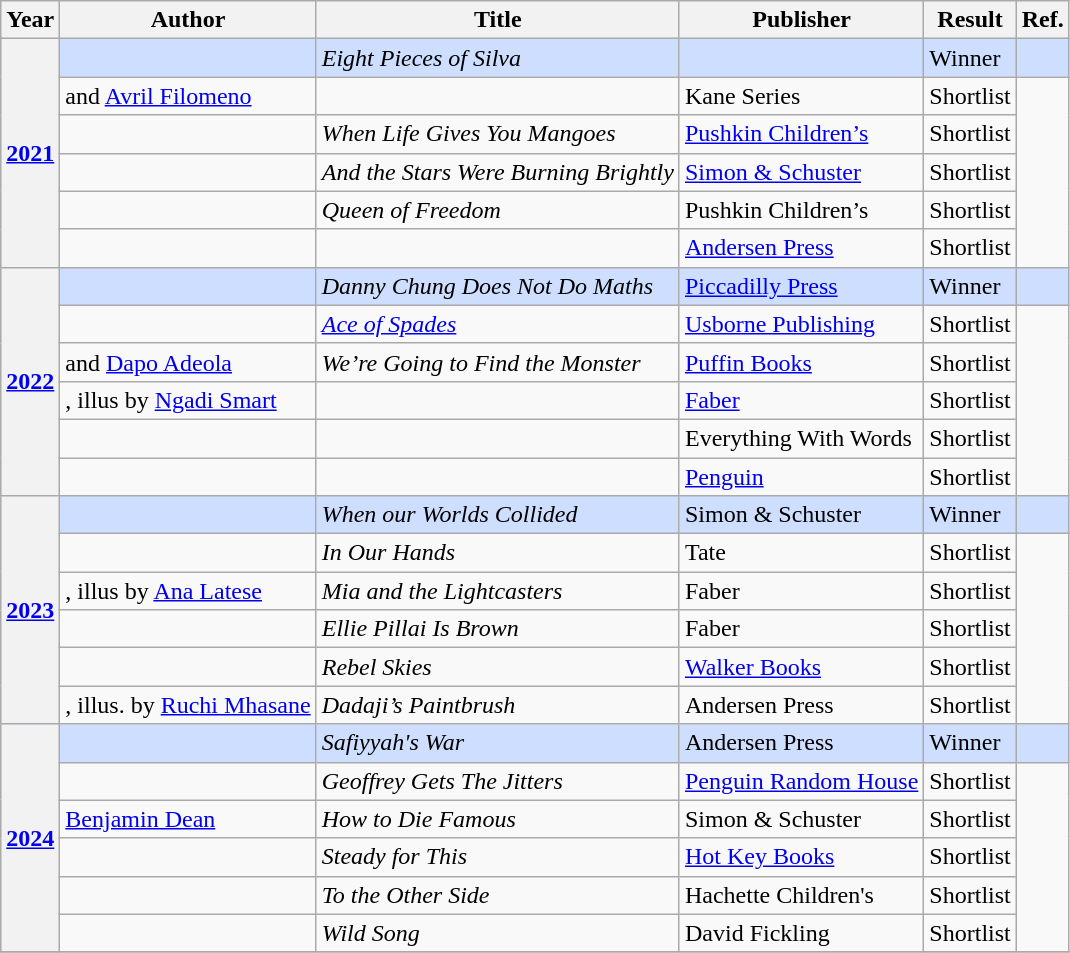<table class="wikitable sortable mw-collapsible">
<tr>
<th>Year</th>
<th>Author</th>
<th>Title</th>
<th>Publisher</th>
<th>Result</th>
<th>Ref.</th>
</tr>
<tr style="background:#cddeff">
<th rowspan="6"><a href='#'>2021</a></th>
<td></td>
<td><em>Eight Pieces of Silva</em></td>
<td></td>
<td>Winner</td>
<td></td>
</tr>
<tr>
<td> and <a href='#'>Avril Filomeno</a></td>
<td><em></em></td>
<td>Kane Series</td>
<td>Shortlist</td>
<td rowspan="5"></td>
</tr>
<tr>
<td></td>
<td><em>When Life Gives You Mangoes</em></td>
<td><a href='#'>Pushkin Children’s</a></td>
<td>Shortlist</td>
</tr>
<tr>
<td></td>
<td><em>And the Stars Were Burning Brightly</em></td>
<td><a href='#'>Simon & Schuster</a></td>
<td>Shortlist</td>
</tr>
<tr>
<td></td>
<td><em>Queen of Freedom</em></td>
<td>Pushkin Children’s</td>
<td>Shortlist</td>
</tr>
<tr>
<td></td>
<td><em></em></td>
<td><a href='#'>Andersen Press</a></td>
<td>Shortlist</td>
</tr>
<tr style="background:#cddeff">
<th rowspan="6"><a href='#'>2022</a></th>
<td></td>
<td><em>Danny Chung Does Not Do Maths</em></td>
<td><a href='#'>Piccadilly Press</a></td>
<td>Winner</td>
<td></td>
</tr>
<tr>
<td></td>
<td><em><a href='#'>Ace of Spades</a></em></td>
<td><a href='#'>Usborne Publishing</a></td>
<td>Shortlist</td>
<td rowspan="5"></td>
</tr>
<tr>
<td> and <a href='#'>Dapo Adeola</a></td>
<td><em>We’re Going to Find the Monster</em></td>
<td><a href='#'>Puffin Books</a></td>
<td>Shortlist</td>
</tr>
<tr>
<td>, illus by <a href='#'>Ngadi Smart</a></td>
<td><em></em></td>
<td><a href='#'>Faber</a></td>
<td>Shortlist</td>
</tr>
<tr>
<td></td>
<td></td>
<td>Everything With Words</td>
<td>Shortlist</td>
</tr>
<tr>
<td></td>
<td><em></em></td>
<td><a href='#'>Penguin</a></td>
<td>Shortlist</td>
</tr>
<tr style="background:#cddeff">
<th rowspan="6"><a href='#'>2023</a></th>
<td></td>
<td><em>When our Worlds Collided</em></td>
<td>Simon & Schuster</td>
<td>Winner</td>
<td></td>
</tr>
<tr>
<td></td>
<td><em>In Our Hands</em></td>
<td>Tate</td>
<td>Shortlist</td>
<td rowspan="5"></td>
</tr>
<tr>
<td>, illus by <a href='#'>Ana Latese</a></td>
<td><em>Mia and the Lightcasters</em></td>
<td>Faber</td>
<td>Shortlist</td>
</tr>
<tr>
<td></td>
<td><em>Ellie Pillai Is Brown</em></td>
<td>Faber</td>
<td>Shortlist</td>
</tr>
<tr>
<td></td>
<td><em>Rebel Skies</em></td>
<td><a href='#'>Walker Books</a></td>
<td>Shortlist</td>
</tr>
<tr>
<td>, illus. by <a href='#'>Ruchi Mhasane</a></td>
<td><em>Dadaji’s Paintbrush</em></td>
<td>Andersen Press</td>
<td>Shortlist</td>
</tr>
<tr style="background:#cddeff">
<th rowspan="6"><a href='#'>2024</a></th>
<td></td>
<td><em>Safiyyah's War</em></td>
<td>Andersen Press</td>
<td>Winner</td>
<td></td>
</tr>
<tr>
<td></td>
<td><em>Geoffrey Gets The Jitters</em></td>
<td><a href='#'>Penguin Random House</a></td>
<td>Shortlist</td>
<td rowspan="5"></td>
</tr>
<tr>
<td><a href='#'>Benjamin Dean</a></td>
<td><em>How to Die Famous</em></td>
<td>Simon & Schuster</td>
<td>Shortlist</td>
</tr>
<tr>
<td></td>
<td><em>Steady for This</em></td>
<td><a href='#'>Hot Key Books</a></td>
<td>Shortlist</td>
</tr>
<tr>
<td></td>
<td><em>To the Other Side</em></td>
<td>Hachette Children's</td>
<td>Shortlist</td>
</tr>
<tr>
<td></td>
<td><em>Wild Song</em></td>
<td>David Fickling</td>
<td>Shortlist</td>
</tr>
<tr>
</tr>
</table>
